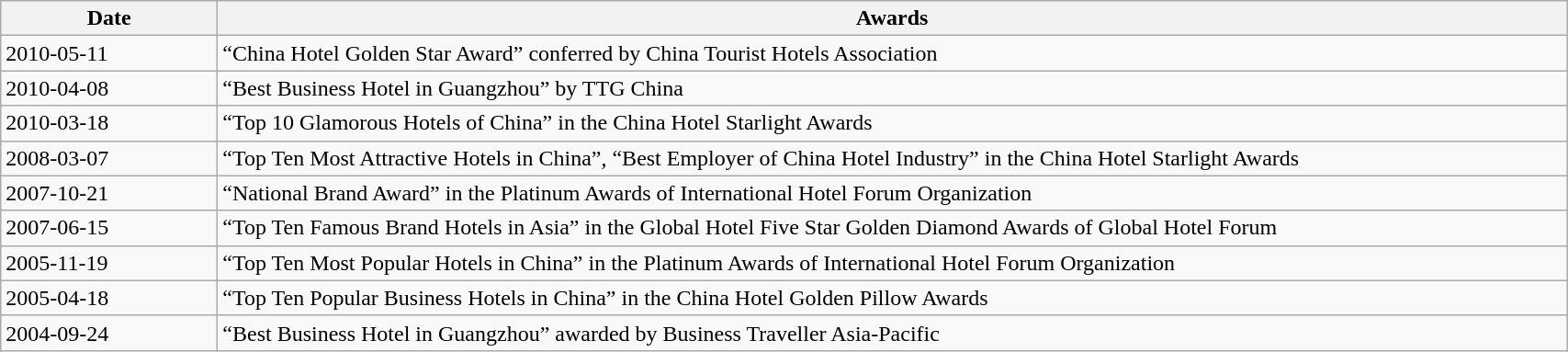<table class="wikitable" width="90%">
<tr>
<th>Date</th>
<th>Awards</th>
</tr>
<tr>
<td style="vertical-align: top; width: 150px;">2010-05-11</td>
<td>“China Hotel Golden Star Award” conferred by China Tourist Hotels Association</td>
</tr>
<tr>
<td style="vertical-align: top; width: 150px;">2010-04-08</td>
<td>“Best Business Hotel in Guangzhou” by TTG China</td>
</tr>
<tr>
<td style="vertical-align: top; width: 150px;">2010-03-18</td>
<td>“Top 10 Glamorous Hotels of China” in the China Hotel Starlight Awards</td>
</tr>
<tr>
<td style="vertical-align: top; width: 150px;">2008-03-07</td>
<td>“Top Ten Most Attractive Hotels in China”, “Best Employer of China Hotel Industry” in the China Hotel Starlight Awards</td>
</tr>
<tr>
<td style="vertical-align: top; width: 150px;">2007-10-21</td>
<td>“National Brand Award” in the Platinum Awards of International Hotel Forum Organization</td>
</tr>
<tr>
<td style="vertical-align: top; width: 150px;">2007-06-15</td>
<td>“Top Ten Famous Brand Hotels in Asia” in the Global Hotel Five Star Golden Diamond Awards of Global Hotel Forum</td>
</tr>
<tr>
<td style="vertical-align: top; width: 150px;">2005-11-19</td>
<td>“Top Ten Most Popular Hotels in China” in the Platinum Awards of International Hotel Forum Organization</td>
</tr>
<tr>
<td style="vertical-align: top; width: 150px;">2005-04-18</td>
<td>“Top Ten Popular Business Hotels in China” in the China Hotel Golden Pillow Awards</td>
</tr>
<tr>
<td style="vertical-align: top; width: 150px;">2004-09-24</td>
<td>“Best Business Hotel in Guangzhou” awarded by Business Traveller Asia-Pacific</td>
</tr>
</table>
